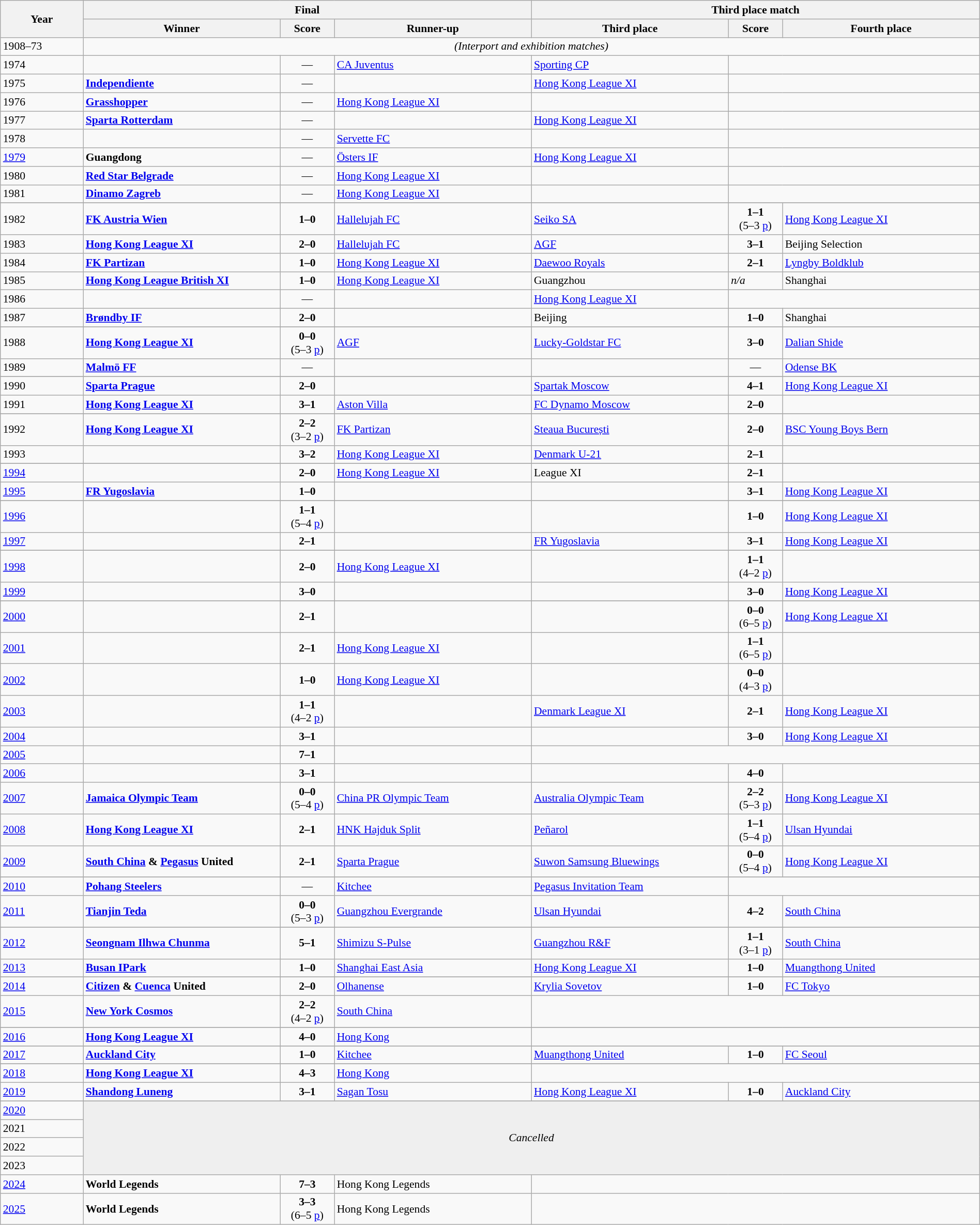<table class="wikitable sortable" style="font-size: 90%; text-align: left; width: 100%;">
<tr>
<th rowspan="2" width=80px>Year</th>
<th colspan="3">Final</th>
<th colspan="3">Third place match</th>
</tr>
<tr>
<th width=200px>Winner</th>
<th width=50px>Score</th>
<th width=200px>Runner-up</th>
<th width=200px>Third place</th>
<th width=50px>Score</th>
<th width=200px>Fourth place</th>
</tr>
<tr>
<td>1908–73 </td>
<td colspan=6 align=center><em>(Interport and exhibition matches)</em></td>
</tr>
<tr>
<td>1974</td>
<td><strong></strong></td>
<td align=center>— </td>
<td> <a href='#'>CA Juventus</a></td>
<td> <a href='#'>Sporting CP</a></td>
<td colspan=2></td>
</tr>
<tr>
<td>1975 </td>
<td> <strong><a href='#'>Independiente</a></strong></td>
<td align=center>— </td>
<td></td>
<td> <a href='#'>Hong Kong League XI</a></td>
<td colspan=2></td>
</tr>
<tr>
<td>1976 </td>
<td> <strong><a href='#'>Grasshopper</a></strong></td>
<td align=center>— </td>
<td> <a href='#'>Hong Kong League XI</a></td>
<td></td>
<td colspan=2></td>
</tr>
<tr>
<td>1977</td>
<td> <strong><a href='#'>Sparta Rotterdam</a></strong></td>
<td align=center>— </td>
<td></td>
<td> <a href='#'>Hong Kong League XI</a></td>
<td colspan=2></td>
</tr>
<tr>
<td>1978</td>
<td><strong></strong></td>
<td align=center>— </td>
<td> <a href='#'>Servette FC</a></td>
<td></td>
<td colspan=2></td>
</tr>
<tr>
<td><a href='#'>1979</a></td>
<td> <strong>Guangdong</strong></td>
<td align=center>— </td>
<td> <a href='#'>Östers IF</a></td>
<td> <a href='#'>Hong Kong League XI</a></td>
<td colspan=2></td>
</tr>
<tr>
<td>1980</td>
<td> <strong><a href='#'>Red Star Belgrade</a></strong></td>
<td align=center>— </td>
<td> <a href='#'>Hong Kong League XI</a></td>
<td></td>
<td colspan=2></td>
</tr>
<tr>
<td>1981</td>
<td> <strong><a href='#'>Dinamo Zagreb</a></strong></td>
<td align=center>— </td>
<td> <a href='#'>Hong Kong League XI</a></td>
<td></td>
<td colspan=2></td>
</tr>
<tr>
</tr>
<tr>
<td>1982</td>
<td> <strong><a href='#'>FK Austria Wien</a></strong></td>
<td align=center><strong>1–0</strong></td>
<td> <a href='#'>Hallelujah FC</a></td>
<td> <a href='#'>Seiko SA</a></td>
<td align=center><strong>1–1</strong><br>(5–3 <a href='#'>p</a>)</td>
<td> <a href='#'>Hong Kong League XI</a></td>
</tr>
<tr>
<td>1983</td>
<td> <strong><a href='#'>Hong Kong League XI</a></strong></td>
<td align=center><strong>2–0</strong></td>
<td> <a href='#'>Hallelujah FC</a></td>
<td> <a href='#'>AGF</a></td>
<td align=center><strong>3–1</strong></td>
<td> Beijing Selection</td>
</tr>
<tr>
<td>1984</td>
<td> <strong><a href='#'>FK Partizan</a></strong></td>
<td align=center><strong>1–0</strong></td>
<td> <a href='#'>Hong Kong League XI</a></td>
<td> <a href='#'>Daewoo Royals</a></td>
<td align=center><strong>2–1</strong></td>
<td> <a href='#'>Lyngby Boldklub</a></td>
</tr>
<tr>
<td>1985</td>
<td> <strong><a href='#'>Hong Kong League British XI</a></strong></td>
<td align=center><strong>1–0</strong></td>
<td> <a href='#'>Hong Kong League XI</a></td>
<td> Guangzhou</td>
<td><em>n/a</em></td>
<td> Shanghai</td>
</tr>
<tr>
<td>1986</td>
<td><strong></strong></td>
<td align=center>— </td>
<td></td>
<td> <a href='#'>Hong Kong League XI</a></td>
<td colspan=2></td>
</tr>
<tr>
<td>1987</td>
<td> <strong><a href='#'>Brøndby IF</a></strong></td>
<td align=center><strong>2–0</strong></td>
<td></td>
<td> Beijing</td>
<td align=center><strong>1–0</strong></td>
<td> Shanghai</td>
</tr>
<tr>
</tr>
<tr>
<td>1988</td>
<td> <strong><a href='#'>Hong Kong League XI</a></strong></td>
<td align=center><strong>0–0</strong><br>(5–3 <a href='#'>p</a>)</td>
<td> <a href='#'>AGF</a></td>
<td> <a href='#'>Lucky-Goldstar FC</a></td>
<td align=center><strong>3–0</strong></td>
<td> <a href='#'>Dalian Shide</a></td>
</tr>
<tr>
<td>1989</td>
<td> <strong><a href='#'>Malmö FF</a></strong></td>
<td align=center>— </td>
<td></td>
<td></td>
<td align=center>— </td>
<td> <a href='#'>Odense BK</a></td>
</tr>
<tr>
</tr>
<tr>
<td>1990</td>
<td> <strong><a href='#'>Sparta Prague</a></strong></td>
<td align=center><strong>2–0</strong></td>
<td></td>
<td> <a href='#'>Spartak Moscow</a></td>
<td align=center><strong>4–1</strong></td>
<td> <a href='#'>Hong Kong League XI</a></td>
</tr>
<tr>
<td>1991</td>
<td> <strong><a href='#'>Hong Kong League XI</a></strong></td>
<td align=center><strong>3–1</strong></td>
<td> <a href='#'>Aston Villa</a></td>
<td> <a href='#'>FC Dynamo Moscow</a></td>
<td align=center><strong>2–0</strong></td>
<td></td>
</tr>
<tr>
</tr>
<tr>
<td>1992</td>
<td> <strong><a href='#'>Hong Kong League XI</a></strong></td>
<td align=center><strong>2–2</strong><br>(3–2 <a href='#'>p</a>)</td>
<td> <a href='#'>FK Partizan</a></td>
<td> <a href='#'>Steaua București</a></td>
<td align=center><strong>2–0</strong></td>
<td> <a href='#'>BSC Young Boys Bern</a></td>
</tr>
<tr>
<td>1993</td>
<td><strong></strong></td>
<td align=center><strong>3–2</strong></td>
<td> <a href='#'>Hong Kong League XI</a></td>
<td> <a href='#'>Denmark U-21</a></td>
<td align=center><strong>2–1</strong></td>
<td></td>
</tr>
<tr>
</tr>
<tr>
<td><a href='#'>1994</a></td>
<td><strong></strong></td>
<td align=center><strong>2–0</strong></td>
<td> <a href='#'>Hong Kong League XI</a></td>
<td> League XI</td>
<td align=center><strong>2–1</strong></td>
<td></td>
</tr>
<tr>
<td><a href='#'>1995</a></td>
<td><strong> <a href='#'>FR Yugoslavia</a></strong></td>
<td align=center><strong>1–0</strong></td>
<td></td>
<td></td>
<td align=center><strong>3–1</strong></td>
<td> <a href='#'>Hong Kong League XI</a></td>
</tr>
<tr>
</tr>
<tr>
<td><a href='#'>1996</a></td>
<td><strong></strong></td>
<td align=center><strong>1–1</strong><br>(5–4 <a href='#'>p</a>)</td>
<td></td>
<td></td>
<td align=center><strong>1–0</strong></td>
<td> <a href='#'>Hong Kong League XI</a></td>
</tr>
<tr>
<td><a href='#'>1997</a></td>
<td><strong></strong></td>
<td align=center><strong>2–1</strong></td>
<td></td>
<td> <a href='#'>FR Yugoslavia</a></td>
<td align=center><strong>3–1</strong></td>
<td> <a href='#'>Hong Kong League XI</a></td>
</tr>
<tr>
</tr>
<tr>
<td><a href='#'>1998</a></td>
<td><strong></strong></td>
<td align=center><strong>2–0</strong></td>
<td> <a href='#'>Hong Kong League XI</a></td>
<td></td>
<td align=center><strong>1–1</strong><br>(4–2 <a href='#'>p</a>)</td>
<td></td>
</tr>
<tr>
<td><a href='#'>1999</a></td>
<td><strong></strong></td>
<td align=center><strong>3–0</strong></td>
<td></td>
<td></td>
<td align=center><strong>3–0</strong></td>
<td> <a href='#'>Hong Kong League XI</a></td>
</tr>
<tr>
</tr>
<tr>
<td><a href='#'>2000</a></td>
<td><strong></strong></td>
<td align=center><strong>2–1</strong></td>
<td></td>
<td></td>
<td align=center><strong>0–0</strong><br>(6–5 <a href='#'>p</a>)</td>
<td> <a href='#'>Hong Kong League XI</a></td>
</tr>
<tr>
<td><a href='#'>2001</a></td>
<td><strong></strong></td>
<td align=center><strong>2–1</strong></td>
<td> <a href='#'>Hong Kong League XI</a></td>
<td></td>
<td align=center><strong>1–1</strong><br>(6–5 <a href='#'>p</a>)</td>
<td></td>
</tr>
<tr>
<td><a href='#'>2002</a></td>
<td><strong></strong></td>
<td align=center><strong>1–0</strong></td>
<td> <a href='#'>Hong Kong League XI</a></td>
<td></td>
<td align=center><strong>0–0</strong><br>(4–3 <a href='#'>p</a>)</td>
<td></td>
</tr>
<tr>
<td><a href='#'>2003</a></td>
<td><strong></strong></td>
<td align=center><strong>1–1</strong><br>(4–2 <a href='#'>p</a>)</td>
<td></td>
<td> <a href='#'>Denmark League XI</a></td>
<td align=center><strong>2–1</strong></td>
<td> <a href='#'>Hong Kong League XI</a></td>
</tr>
<tr>
<td><a href='#'>2004</a></td>
<td><strong></strong></td>
<td align=center><strong>3–1</strong></td>
<td></td>
<td></td>
<td align=center><strong>3–0</strong></td>
<td> <a href='#'>Hong Kong League XI</a></td>
</tr>
<tr>
<td><a href='#'>2005</a></td>
<td><strong></strong></td>
<td align=center><strong>7–1</strong></td>
<td></td>
<td colspan=3></td>
</tr>
<tr>
<td><a href='#'>2006</a></td>
<td><strong></strong></td>
<td align=center><strong>3–1</strong></td>
<td></td>
<td></td>
<td align=center><strong>4–0</strong></td>
<td></td>
</tr>
<tr>
<td><a href='#'>2007</a></td>
<td><strong> <a href='#'>Jamaica Olympic Team</a></strong></td>
<td align=center><strong>0–0</strong><br>(5–4 <a href='#'>p</a>)</td>
<td> <a href='#'>China PR Olympic Team</a></td>
<td> <a href='#'>Australia Olympic Team</a></td>
<td align=center><strong>2–2</strong><br>(5–3 <a href='#'>p</a>)</td>
<td> <a href='#'>Hong Kong League XI</a></td>
</tr>
<tr>
<td><a href='#'>2008</a></td>
<td> <strong><a href='#'>Hong Kong League XI</a></strong></td>
<td align=center><strong>2–1</strong></td>
<td> <a href='#'>HNK Hajduk Split</a></td>
<td> <a href='#'>Peñarol</a></td>
<td align=center><strong>1–1</strong><br>(5–4 <a href='#'>p</a>)</td>
<td> <a href='#'>Ulsan Hyundai</a></td>
</tr>
<tr>
<td><a href='#'>2009</a></td>
<td> <strong><a href='#'>South China</a> & <a href='#'>Pegasus</a> United</strong></td>
<td align=center><strong>2–1</strong></td>
<td> <a href='#'>Sparta Prague</a></td>
<td> <a href='#'>Suwon Samsung Bluewings</a></td>
<td align=center><strong>0–0</strong><br>(5–4 <a href='#'>p</a>)</td>
<td> <a href='#'>Hong Kong League XI</a></td>
</tr>
<tr>
</tr>
<tr>
<td><a href='#'>2010</a></td>
<td> <strong><a href='#'>Pohang Steelers</a></strong></td>
<td align=center>— </td>
<td> <a href='#'>Kitchee</a></td>
<td> <a href='#'>Pegasus Invitation Team</a></td>
<td colspan=2></td>
</tr>
<tr>
<td><a href='#'>2011</a></td>
<td> <strong><a href='#'>Tianjin Teda</a></strong></td>
<td align=center><strong>0–0</strong><br>(5–3 <a href='#'>p</a>)</td>
<td> <a href='#'>Guangzhou Evergrande</a></td>
<td> <a href='#'>Ulsan Hyundai</a></td>
<td align=center><strong>4–2</strong></td>
<td> <a href='#'>South China</a></td>
</tr>
<tr>
</tr>
<tr>
<td><a href='#'>2012</a></td>
<td> <strong><a href='#'>Seongnam Ilhwa Chunma</a></strong></td>
<td align=center><strong>5–1</strong></td>
<td> <a href='#'>Shimizu S-Pulse</a></td>
<td> <a href='#'>Guangzhou R&F</a></td>
<td align=center><strong>1–1</strong><br>(3–1 <a href='#'>p</a>)</td>
<td> <a href='#'>South China</a></td>
</tr>
<tr>
<td><a href='#'>2013</a></td>
<td> <strong><a href='#'>Busan IPark</a></strong></td>
<td align=center><strong>1–0</strong></td>
<td> <a href='#'>Shanghai East Asia</a></td>
<td> <a href='#'>Hong Kong League XI</a></td>
<td align=center><strong>1–0</strong></td>
<td> <a href='#'>Muangthong United</a></td>
</tr>
<tr>
</tr>
<tr>
<td><a href='#'>2014</a></td>
<td> <strong><a href='#'>Citizen</a> & <a href='#'>Cuenca</a> United</strong></td>
<td align=center><strong>2–0</strong></td>
<td> <a href='#'>Olhanense</a></td>
<td> <a href='#'>Krylia Sovetov</a></td>
<td align=center><strong>1–0</strong></td>
<td> <a href='#'>FC Tokyo</a></td>
</tr>
<tr>
<td><a href='#'>2015</a></td>
<td> <strong><a href='#'>New York Cosmos</a></strong></td>
<td align=center><strong>2–2</strong><br>(4–2 <a href='#'>p</a>)</td>
<td> <a href='#'>South China</a></td>
<td colspan=3></td>
</tr>
<tr>
</tr>
<tr>
</tr>
<tr>
<td><a href='#'>2016</a></td>
<td> <strong><a href='#'>Hong Kong League XI</a></strong></td>
<td align=center><strong>4–0</strong></td>
<td> <a href='#'>Hong Kong</a></td>
<td colspan=3></td>
</tr>
<tr>
</tr>
<tr>
<td><a href='#'>2017</a></td>
<td> <strong><a href='#'>Auckland City</a></strong></td>
<td align=center><strong>1–0</strong></td>
<td> <a href='#'>Kitchee</a></td>
<td> <a href='#'>Muangthong United</a></td>
<td align=center><strong>1–0</strong></td>
<td> <a href='#'>FC Seoul</a></td>
</tr>
<tr>
</tr>
<tr>
<td><a href='#'>2018</a></td>
<td> <strong><a href='#'>Hong Kong League XI</a></strong></td>
<td align=center><strong>4–3</strong></td>
<td> <a href='#'>Hong Kong</a></td>
<td colspan=3></td>
</tr>
<tr>
<td><a href='#'>2019</a></td>
<td> <strong><a href='#'>Shandong Luneng</a></strong></td>
<td align=center><strong>3–1</strong></td>
<td> <a href='#'>Sagan Tosu</a></td>
<td> <a href='#'>Hong Kong League XI</a></td>
<td align=center><strong>1–0</strong></td>
<td> <a href='#'>Auckland City</a></td>
</tr>
<tr>
</tr>
<tr>
</tr>
<tr>
</tr>
<tr>
<td><a href='#'>2020</a></td>
<td rowspan=4 colspan=6 style= "text-align:center; background:#efefef"><em>Cancelled</em> </td>
</tr>
<tr>
<td>2021</td>
</tr>
<tr>
<td>2022</td>
</tr>
<tr>
<td>2023</td>
</tr>
<tr>
<td><a href='#'>2024</a></td>
<td><strong>World Legends</strong></td>
<td align=center><strong>7–3</strong></td>
<td> Hong Kong Legends</td>
<td colspan=3></td>
</tr>
<tr>
<td><a href='#'>2025</a></td>
<td><strong>World Legends</strong></td>
<td align=center><strong>3–3</strong><br>(6–5 <a href='#'>p</a>)</td>
<td> Hong Kong Legends</td>
<td colspan=3></td>
</tr>
</table>
